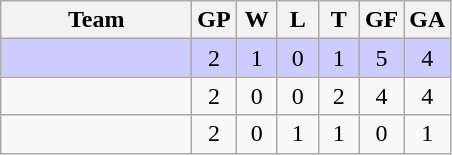<table class="wikitable" style="text-align:center">
<tr>
<th width="120">Team</th>
<th width="20">GP</th>
<th width="20">W</th>
<th width="20">L</th>
<th width="20">T</th>
<th width="20">GF</th>
<th width="20">GA</th>
</tr>
<tr bgcolor="#ccccff">
<td align=left></td>
<td>2</td>
<td>1</td>
<td>0</td>
<td>1</td>
<td>5</td>
<td>4</td>
</tr>
<tr align=center>
<td align=left></td>
<td>2</td>
<td>0</td>
<td>0</td>
<td>2</td>
<td>4</td>
<td>4</td>
</tr>
<tr align=center>
<td align=left></td>
<td>2</td>
<td>0</td>
<td>1</td>
<td>1</td>
<td>0</td>
<td>1</td>
</tr>
</table>
